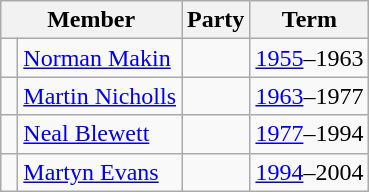<table class="wikitable">
<tr>
<th colspan="2">Member</th>
<th>Party</th>
<th>Term</th>
</tr>
<tr>
<td> </td>
<td><a href='#'>Norman Makin</a></td>
<td></td>
<td><a href='#'>1955</a>–1963</td>
</tr>
<tr>
<td> </td>
<td><a href='#'>Martin Nicholls</a></td>
<td></td>
<td><a href='#'>1963</a>–1977</td>
</tr>
<tr>
<td> </td>
<td><a href='#'>Neal Blewett</a></td>
<td></td>
<td><a href='#'>1977</a>–1994</td>
</tr>
<tr>
<td> </td>
<td><a href='#'>Martyn Evans</a></td>
<td></td>
<td><a href='#'>1994</a>–2004</td>
</tr>
</table>
